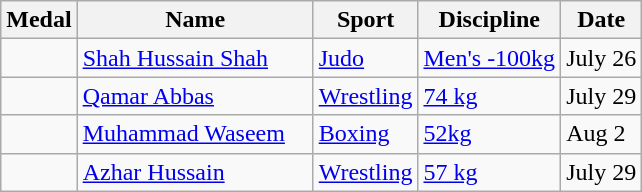<table class="wikitable sortable">
<tr>
<th>Medal</th>
<th width=150px>Name</th>
<th>Sport</th>
<th>Discipline</th>
<th>Date</th>
</tr>
<tr>
<td></td>
<td><a href='#'>Shah Hussain Shah</a></td>
<td><a href='#'>Judo</a></td>
<td><a href='#'>Men's -100kg</a></td>
<td>July 26</td>
</tr>
<tr>
<td></td>
<td><a href='#'>Qamar Abbas</a></td>
<td><a href='#'>Wrestling</a></td>
<td><a href='#'>74 kg</a></td>
<td>July 29</td>
</tr>
<tr>
<td></td>
<td><a href='#'>Muhammad Waseem</a></td>
<td><a href='#'>Boxing</a></td>
<td><a href='#'>52kg</a></td>
<td>Aug 2</td>
</tr>
<tr>
<td></td>
<td><a href='#'>Azhar Hussain</a></td>
<td><a href='#'>Wrestling</a></td>
<td><a href='#'>57 kg</a></td>
<td>July 29</td>
</tr>
</table>
